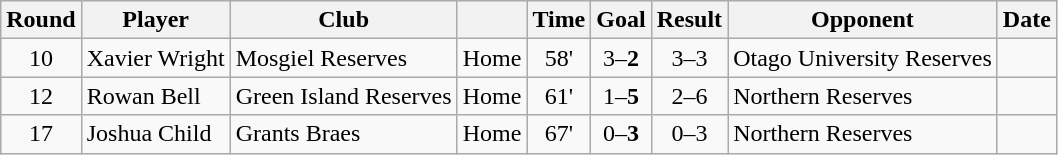<table class="wikitable">
<tr>
<th>Round</th>
<th>Player</th>
<th>Club</th>
<th></th>
<th>Time</th>
<th class="unsortable">Goal</th>
<th class="unsortable">Result</th>
<th>Opponent</th>
<th>Date</th>
</tr>
<tr>
<td style="text-align:center">10</td>
<td>Xavier Wright</td>
<td>Mosgiel Reserves</td>
<td>Home</td>
<td align=center>58'</td>
<td align=center>3–<strong>2</strong></td>
<td align=center>3–3</td>
<td>Otago University Reserves</td>
<td></td>
</tr>
<tr>
<td style="text-align:center">12</td>
<td>Rowan Bell</td>
<td>Green Island Reserves</td>
<td>Home</td>
<td align=center>61'</td>
<td align=center>1–<strong>5</strong></td>
<td align=center>2–6</td>
<td>Northern Reserves</td>
<td></td>
</tr>
<tr>
<td style="text-align:center">17</td>
<td>Joshua Child</td>
<td>Grants Braes</td>
<td>Home</td>
<td align=center>67'</td>
<td align=center>0–<strong>3</strong></td>
<td align=center>0–3</td>
<td>Northern Reserves</td>
<td></td>
</tr>
</table>
